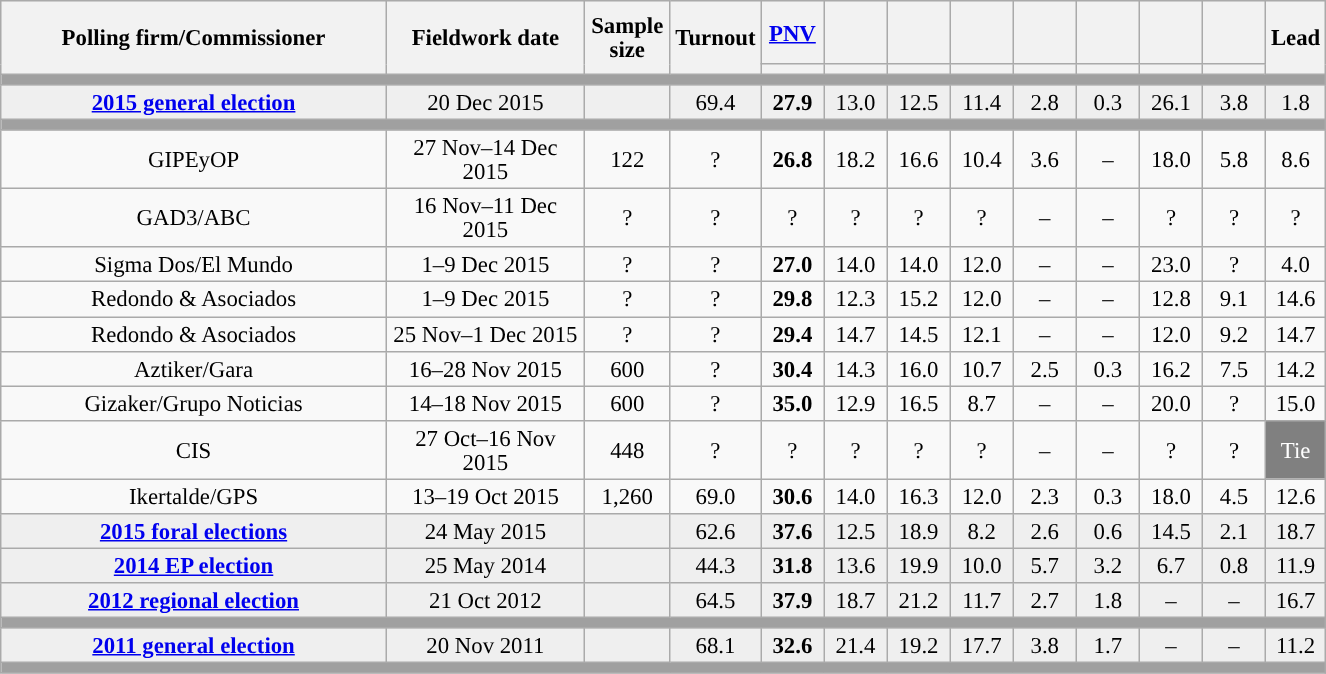<table class="wikitable collapsible collapsed" style="text-align:center; font-size:95%; line-height:16px;">
<tr style="height:42px; background-color:#E9E9E9">
<th style="width:250px;" rowspan="2">Polling firm/Commissioner</th>
<th style="width:125px;" rowspan="2">Fieldwork date</th>
<th style="width:50px;" rowspan="2">Sample size</th>
<th style="width:45px;" rowspan="2">Turnout</th>
<th style="width:35px;"><a href='#'>PNV</a></th>
<th style="width:35px;"></th>
<th style="width:35px;"><br></th>
<th style="width:35px;"></th>
<th style="width:35px;"></th>
<th style="width:35px;"></th>
<th style="width:35px;"></th>
<th style="width:35px;"></th>
<th style="width:30px;" rowspan="2">Lead</th>
</tr>
<tr>
<th style="color:inherit;background:"></th>
<th style="color:inherit;background:"></th>
<th style="color:inherit;background:"></th>
<th style="color:inherit;background:"></th>
<th style="color:inherit;background:"></th>
<th style="color:inherit;background:"></th>
<th style="color:inherit;background:"></th>
<th style="color:inherit;background:"></th>
</tr>
<tr>
<td colspan="13" style="background:#A0A0A0"></td>
</tr>
<tr style="background:#EFEFEF;">
<td><strong><a href='#'>2015 general election</a></strong></td>
<td>20 Dec 2015</td>
<td></td>
<td>69.4</td>
<td><strong>27.9</strong><br></td>
<td>13.0<br></td>
<td>12.5<br></td>
<td>11.4<br></td>
<td>2.8<br></td>
<td>0.3<br></td>
<td>26.1<br></td>
<td>3.8<br></td>
<td style="background:">1.8</td>
</tr>
<tr>
<td colspan="13" style="background:#A0A0A0"></td>
</tr>
<tr>
<td>GIPEyOP</td>
<td>27 Nov–14 Dec 2015</td>
<td>122</td>
<td>?</td>
<td><strong>26.8</strong><br></td>
<td>18.2<br></td>
<td>16.6<br></td>
<td>10.4<br></td>
<td>3.6<br></td>
<td>–</td>
<td>18.0<br></td>
<td>5.8<br></td>
<td style="background:">8.6</td>
</tr>
<tr>
<td>GAD3/ABC</td>
<td>16 Nov–11 Dec 2015</td>
<td>?</td>
<td>?</td>
<td>?<br></td>
<td>?<br></td>
<td>?<br></td>
<td>?<br></td>
<td>–</td>
<td>–</td>
<td>?<br></td>
<td>?<br></td>
<td style="background:">?</td>
</tr>
<tr>
<td>Sigma Dos/El Mundo</td>
<td>1–9 Dec 2015</td>
<td>?</td>
<td>?</td>
<td><strong>27.0</strong><br></td>
<td>14.0<br></td>
<td>14.0<br></td>
<td>12.0<br></td>
<td>–</td>
<td>–</td>
<td>23.0<br></td>
<td>?<br></td>
<td style="background:">4.0</td>
</tr>
<tr>
<td>Redondo & Asociados</td>
<td>1–9 Dec 2015</td>
<td>?</td>
<td>?</td>
<td><strong>29.8</strong><br></td>
<td>12.3<br></td>
<td>15.2<br></td>
<td>12.0<br></td>
<td>–</td>
<td>–</td>
<td>12.8<br></td>
<td>9.1<br></td>
<td style="background:">14.6</td>
</tr>
<tr>
<td>Redondo & Asociados</td>
<td>25 Nov–1 Dec 2015</td>
<td>?</td>
<td>?</td>
<td><strong>29.4</strong><br></td>
<td>14.7<br></td>
<td>14.5<br></td>
<td>12.1<br></td>
<td>–</td>
<td>–</td>
<td>12.0<br></td>
<td>9.2<br></td>
<td style="background:">14.7</td>
</tr>
<tr>
<td>Aztiker/Gara</td>
<td>16–28 Nov 2015</td>
<td>600</td>
<td>?</td>
<td><strong>30.4</strong><br></td>
<td>14.3<br></td>
<td>16.0<br></td>
<td>10.7<br></td>
<td>2.5<br></td>
<td>0.3<br></td>
<td>16.2<br></td>
<td>7.5<br></td>
<td style="background:">14.2</td>
</tr>
<tr>
<td>Gizaker/Grupo Noticias</td>
<td>14–18 Nov 2015</td>
<td>600</td>
<td>?</td>
<td><strong>35.0</strong><br></td>
<td>12.9<br></td>
<td>16.5<br></td>
<td>8.7<br></td>
<td>–</td>
<td>–</td>
<td>20.0<br></td>
<td>?<br></td>
<td style="background:">15.0</td>
</tr>
<tr>
<td>CIS</td>
<td>27 Oct–16 Nov 2015</td>
<td>448</td>
<td>?</td>
<td>?<br></td>
<td>?<br></td>
<td>?<br></td>
<td>?<br></td>
<td>–</td>
<td>–</td>
<td>?<br></td>
<td>?<br></td>
<td style="background:gray;color:white;">Tie</td>
</tr>
<tr>
<td>Ikertalde/GPS</td>
<td>13–19 Oct 2015</td>
<td>1,260</td>
<td>69.0</td>
<td><strong>30.6</strong><br></td>
<td>14.0<br></td>
<td>16.3<br></td>
<td>12.0<br></td>
<td>2.3<br></td>
<td>0.3<br></td>
<td>18.0<br></td>
<td>4.5<br></td>
<td style="background:">12.6</td>
</tr>
<tr style="background:#EFEFEF;">
<td><strong><a href='#'>2015 foral elections</a></strong></td>
<td>24 May 2015</td>
<td></td>
<td>62.6</td>
<td><strong>37.6</strong><br></td>
<td>12.5<br></td>
<td>18.9<br></td>
<td>8.2<br></td>
<td>2.6<br></td>
<td>0.6<br></td>
<td>14.5<br></td>
<td>2.1<br></td>
<td style="background:">18.7</td>
</tr>
<tr style="background:#EFEFEF;">
<td><strong><a href='#'>2014 EP election</a></strong></td>
<td>25 May 2014</td>
<td></td>
<td>44.3</td>
<td><strong>31.8</strong><br></td>
<td>13.6<br></td>
<td>19.9<br></td>
<td>10.0<br></td>
<td>5.7<br></td>
<td>3.2<br></td>
<td>6.7<br></td>
<td>0.8<br></td>
<td style="background:">11.9</td>
</tr>
<tr style="background:#EFEFEF;">
<td><strong><a href='#'>2012 regional election</a></strong></td>
<td>21 Oct 2012</td>
<td></td>
<td>64.5</td>
<td><strong>37.9</strong><br></td>
<td>18.7<br></td>
<td>21.2<br></td>
<td>11.7<br></td>
<td>2.7<br></td>
<td>1.8<br></td>
<td>–</td>
<td>–</td>
<td style="background:">16.7</td>
</tr>
<tr>
<td colspan="13" style="background:#A0A0A0"></td>
</tr>
<tr style="background:#EFEFEF;">
<td><strong><a href='#'>2011 general election</a></strong></td>
<td>20 Nov 2011</td>
<td></td>
<td>68.1</td>
<td><strong>32.6</strong><br></td>
<td>21.4<br></td>
<td>19.2<br></td>
<td>17.7<br></td>
<td>3.8<br></td>
<td>1.7<br></td>
<td>–</td>
<td>–</td>
<td style="background:">11.2</td>
</tr>
<tr>
<td colspan="13" style="background:#A0A0A0"></td>
</tr>
</table>
